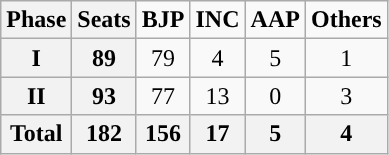<table class="wikitable sortable" style="text-align:center;">
<tr>
<th>Phase</th>
<th>Seats</th>
<td style="text-align:center; background:"><span><strong>BJP</strong></span></td>
<td style="text-align:center; background:"><span><strong>INC</strong></span></td>
<td style="text-align:center; background:"><strong>AAP</strong></td>
<td style="text-align:center; background:"><span><strong>Others</strong></span></td>
</tr>
<tr>
<th>I</th>
<th>89</th>
<td style="background:">79</td>
<td>4</td>
<td>5</td>
<td>1</td>
</tr>
<tr>
<th>II</th>
<th>93</th>
<td style="background:">77</td>
<td>13</td>
<td>0</td>
<td>3</td>
</tr>
<tr>
<th>Total</th>
<th>182</th>
<th>156</th>
<th>17</th>
<th>5</th>
<th>4</th>
</tr>
</table>
